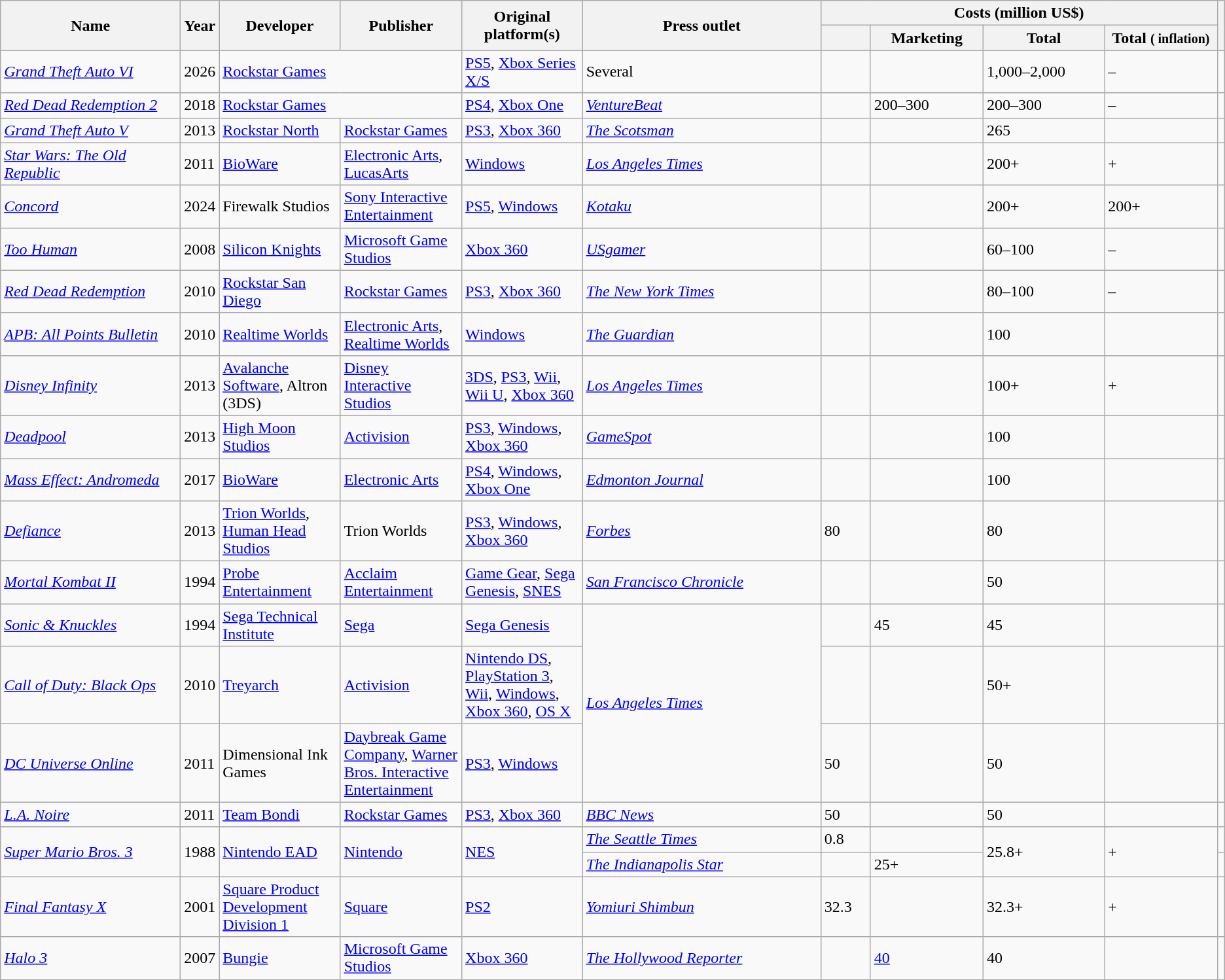<table class="wikitable sortable sticky-header-multi" width="auto">
<tr>
<th width="15%" rowspan="2">Name</th>
<th width="2%"  rowspan="2">Year</th>
<th width="10%" rowspan="2">Developer</th>
<th width="10%" rowspan="2">Publisher</th>
<th width="10%" rowspan="2">Original platform(s)</th>
<th width="20%" rowspan="2">Press outlet</th>
<th width="36%" colspan="4">Costs (million US$)</th>
<th width="2%" rowspan="2" class="unsortable"></th>
</tr>
<tr>
<th data-sort-type="number"></th>
<th data-sort-type="number">Marketing</th>
<th data-sort-type="number">Total</th>
<th data-sort-type="number">Total <small>( inflation)</small></th>
</tr>
<tr>
<td><em><a href='#'>Grand Theft Auto VI</a></em></td>
<td>2026</td>
<td colspan="2"><a href='#'>Rockstar Games</a></td>
<td><a href='#'>PS5</a>, <a href='#'>Xbox Series X/S</a></td>
<td>Several</td>
<td></td>
<td></td>
<td>1,000–2,000</td>
<td>–</td>
<td style="text-align:center;"></td>
</tr>
<tr>
<td><em><a href='#'>Red Dead Redemption&nbsp;2</a></em></td>
<td>2018</td>
<td colspan="2"><a href='#'>Rockstar Games</a></td>
<td><a href='#'>PS4</a>, <a href='#'>Xbox One</a></td>
<td><em><a href='#'>VentureBeat</a></em></td>
<td></td>
<td>200–300</td>
<td>200–300</td>
<td>–</td>
<td style="text-align:center;"></td>
</tr>
<tr>
<td><em><a href='#'>Grand Theft Auto&nbsp;V</a></em></td>
<td>2013</td>
<td><a href='#'>Rockstar North</a></td>
<td><a href='#'>Rockstar Games</a></td>
<td><a href='#'>PS3</a>, <a href='#'>Xbox 360</a></td>
<td><em><a href='#'>The Scotsman</a></em></td>
<td></td>
<td></td>
<td>265</td>
<td></td>
<td style="text-align:center;"></td>
</tr>
<tr>
<td><em><a href='#'>Star Wars: The Old Republic</a></em></td>
<td>2011</td>
<td><a href='#'>BioWare</a></td>
<td><a href='#'>Electronic Arts</a>, <a href='#'>LucasArts</a></td>
<td><a href='#'>Windows</a></td>
<td><em><a href='#'>Los Angeles Times</a></em></td>
<td></td>
<td></td>
<td>200+</td>
<td>+</td>
<td style="text-align:center;"></td>
</tr>
<tr>
<td><em><a href='#'>Concord</a></em></td>
<td>2024</td>
<td>Firewalk Studios</td>
<td><a href='#'>Sony Interactive Entertainment</a></td>
<td><a href='#'>PS5</a>, <a href='#'>Windows</a></td>
<td><em><a href='#'>Kotaku</a></em></td>
<td></td>
<td></td>
<td>200+</td>
<td>200+</td>
<td style="text-align: center;"></td>
</tr>
<tr>
<td><em><a href='#'>Too Human</a></em></td>
<td>2008</td>
<td><a href='#'>Silicon Knights</a></td>
<td><a href='#'>Microsoft Game Studios</a></td>
<td><a href='#'>Xbox 360</a></td>
<td><em><a href='#'>USgamer</a></em></td>
<td></td>
<td></td>
<td>60–100</td>
<td>–</td>
<td style="text-align:center;"></td>
</tr>
<tr>
<td><em><a href='#'>Red Dead Redemption</a></em></td>
<td>2010</td>
<td><a href='#'>Rockstar San Diego</a></td>
<td><a href='#'>Rockstar Games</a></td>
<td><a href='#'>PS3</a>, <a href='#'>Xbox 360</a></td>
<td><em><a href='#'>The New York Times</a></em></td>
<td></td>
<td></td>
<td>80–100</td>
<td>–</td>
<td style="text-align:center;"></td>
</tr>
<tr>
<td><em><a href='#'>APB: All Points Bulletin</a></em></td>
<td>2010</td>
<td><a href='#'>Realtime Worlds</a></td>
<td><a href='#'>Electronic Arts</a>, <a href='#'>Realtime Worlds</a></td>
<td><a href='#'>Windows</a></td>
<td><em><a href='#'>The Guardian</a></em></td>
<td></td>
<td></td>
<td>100</td>
<td></td>
<td style="text-align:center;"></td>
</tr>
<tr>
<td><em><a href='#'>Disney Infinity</a></em></td>
<td>2013</td>
<td><a href='#'>Avalanche Software</a>, Altron (3DS)</td>
<td><a href='#'>Disney Interactive Studios</a></td>
<td><a href='#'>3DS</a>, <a href='#'>PS3</a>, <a href='#'>Wii</a>, <a href='#'>Wii U</a>, <a href='#'>Xbox 360</a></td>
<td><em><a href='#'>Los Angeles Times</a></em></td>
<td></td>
<td></td>
<td>100+</td>
<td>+</td>
<td style="text-align:center;"></td>
</tr>
<tr>
<td><em><a href='#'>Deadpool</a></em></td>
<td>2013</td>
<td><a href='#'>High Moon Studios</a></td>
<td><a href='#'>Activision</a></td>
<td><a href='#'>PS3</a>, <a href='#'>Windows</a>, <a href='#'>Xbox 360</a></td>
<td><em><a href='#'>GameSpot</a></em></td>
<td></td>
<td></td>
<td>100</td>
<td></td>
<td style="text-align:center;"></td>
</tr>
<tr>
<td><em><a href='#'>Mass Effect: Andromeda</a></em></td>
<td>2017</td>
<td><a href='#'>BioWare</a></td>
<td><a href='#'>Electronic Arts</a></td>
<td><a href='#'>PS4</a>, <a href='#'>Windows</a>, <a href='#'>Xbox One</a></td>
<td><em><a href='#'>Edmonton Journal</a></em></td>
<td></td>
<td></td>
<td>100</td>
<td></td>
<td style="text-align:center;"></td>
</tr>
<tr>
<td><em><a href='#'>Defiance</a></em></td>
<td>2013</td>
<td><a href='#'>Trion Worlds</a>, <a href='#'>Human Head Studios</a></td>
<td>Trion Worlds</td>
<td><a href='#'>PS3</a>, <a href='#'>Windows</a>, <a href='#'>Xbox 360</a></td>
<td><em><a href='#'>Forbes</a></em></td>
<td>80</td>
<td></td>
<td>80</td>
<td></td>
<td style="text-align:center;"></td>
</tr>
<tr>
<td><em><a href='#'>Mortal Kombat&nbsp;II</a></em></td>
<td>1994</td>
<td><a href='#'>Probe Entertainment</a></td>
<td><a href='#'>Acclaim Entertainment</a></td>
<td><a href='#'>Game Gear</a>, <a href='#'>Sega Genesis</a>, <a href='#'>SNES</a></td>
<td><em><a href='#'>San Francisco Chronicle</a></em></td>
<td></td>
<td></td>
<td>50</td>
<td></td>
<td style="text-align:center;"></td>
</tr>
<tr>
<td><em><a href='#'>Sonic & Knuckles</a></em></td>
<td>1994</td>
<td><a href='#'>Sega Technical Institute</a></td>
<td><a href='#'>Sega</a></td>
<td><a href='#'>Sega Genesis</a></td>
<td rowspan="3"><em><a href='#'>Los Angeles Times</a></em></td>
<td></td>
<td>45</td>
<td>45</td>
<td></td>
<td style="text-align:center;"></td>
</tr>
<tr>
<td><em><a href='#'>Call of Duty: Black Ops</a></em></td>
<td>2010</td>
<td><a href='#'>Treyarch</a></td>
<td><a href='#'>Activision</a></td>
<td><a href='#'>Nintendo DS</a>, <a href='#'>PlayStation 3</a>, <a href='#'>Wii</a>, <a href='#'>Windows</a>, <a href='#'>Xbox 360</a>, <a href='#'>OS X</a></td>
<td></td>
<td></td>
<td>50+</td>
<td></td>
<td style="text-align:center;"></td>
</tr>
<tr>
<td><em><a href='#'>DC Universe Online</a></em></td>
<td>2011</td>
<td>Dimensional Ink Games</td>
<td><a href='#'>Daybreak Game Company</a>, <a href='#'>Warner Bros. Interactive Entertainment</a></td>
<td><a href='#'>PS3</a>, <a href='#'>Windows</a></td>
<td>50</td>
<td></td>
<td>50</td>
<td></td>
<td style="text-align:center;"></td>
</tr>
<tr>
<td><em><a href='#'>L.A. Noire</a></em></td>
<td>2011</td>
<td><a href='#'>Team Bondi</a></td>
<td><a href='#'>Rockstar Games</a></td>
<td><a href='#'>PS3</a>, <a href='#'>Xbox 360</a></td>
<td><em><a href='#'>BBC News</a></em></td>
<td>50</td>
<td></td>
<td>50</td>
<td></td>
<td style="text-align:center;"></td>
</tr>
<tr>
<td rowspan="2"><em><a href='#'>Super Mario Bros.&nbsp;3</a></em></td>
<td rowspan="2">1988</td>
<td rowspan="2"><a href='#'>Nintendo EAD</a></td>
<td rowspan="2"><a href='#'>Nintendo</a></td>
<td rowspan="2"><a href='#'>NES</a></td>
<td><em><a href='#'>The Seattle Times</a></em></td>
<td>0.8</td>
<td></td>
<td rowspan="2">25.8+</td>
<td rowspan="2">+</td>
<td style="text-align:center;"></td>
</tr>
<tr>
<td><em><a href='#'>The Indianapolis Star</a></em></td>
<td></td>
<td>25+</td>
<td style="text-align:center;"></td>
</tr>
<tr>
<td><em><a href='#'>Final Fantasy&nbsp;X</a></em></td>
<td>2001</td>
<td><a href='#'>Square Product Development Division 1</a></td>
<td><a href='#'>Square</a></td>
<td><a href='#'>PS2</a></td>
<td><em><a href='#'>Yomiuri Shimbun</a></em></td>
<td>32.3</td>
<td></td>
<td>32.3+</td>
<td>+</td>
<td style="text-align:center;"></td>
</tr>
<tr>
<td><em><a href='#'>Halo 3</a></em></td>
<td>2007</td>
<td><a href='#'>Bungie</a></td>
<td><a href='#'>Microsoft Game Studios</a></td>
<td><a href='#'>Xbox 360</a></td>
<td><em><a href='#'>The Hollywood Reporter</a></em></td>
<td></td>
<td><a href='#'>40</a></td>
<td>40</td>
<td></td>
<td style="text-align:center;"></td>
</tr>
</table>
